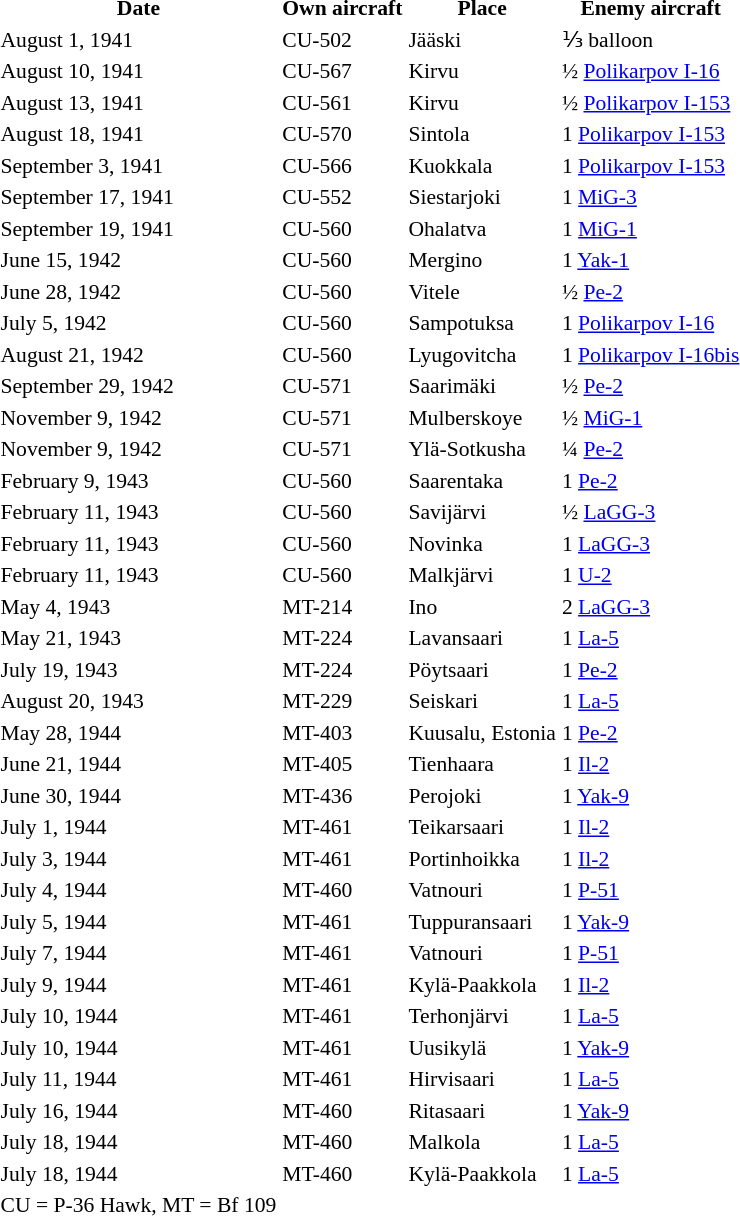<table style="font-size: 0.90em;">
<tr>
<th>Date</th>
<th>Own aircraft</th>
<th>Place</th>
<th>Enemy aircraft</th>
</tr>
<tr>
<td>August 1, 1941</td>
<td>CU-502</td>
<td>Jääski</td>
<td>⅓ balloon</td>
</tr>
<tr>
<td>August 10, 1941</td>
<td>CU-567</td>
<td>Kirvu</td>
<td>½ <a href='#'>Polikarpov I-16</a></td>
</tr>
<tr>
<td>August 13, 1941</td>
<td>CU-561</td>
<td>Kirvu</td>
<td>½ <a href='#'>Polikarpov I-153</a></td>
</tr>
<tr>
<td>August 18, 1941</td>
<td>CU-570</td>
<td>Sintola</td>
<td>1 <a href='#'>Polikarpov I-153</a></td>
</tr>
<tr>
<td>September 3, 1941</td>
<td>CU-566</td>
<td>Kuokkala</td>
<td>1 <a href='#'>Polikarpov I-153</a></td>
</tr>
<tr>
<td>September 17, 1941</td>
<td>CU-552</td>
<td>Siestarjoki</td>
<td>1 <a href='#'>MiG-3</a></td>
</tr>
<tr>
<td>September 19, 1941</td>
<td>CU-560</td>
<td>Ohalatva</td>
<td>1 <a href='#'>MiG-1</a></td>
</tr>
<tr>
<td>June 15, 1942</td>
<td>CU-560</td>
<td>Mergino</td>
<td>1 <a href='#'>Yak-1</a></td>
</tr>
<tr>
<td>June 28, 1942</td>
<td>CU-560</td>
<td>Vitele</td>
<td>½ <a href='#'>Pe-2</a></td>
</tr>
<tr>
<td>July 5, 1942</td>
<td>CU-560</td>
<td>Sampotuksa</td>
<td>1 <a href='#'>Polikarpov I-16</a></td>
</tr>
<tr>
<td>August 21, 1942</td>
<td>CU-560</td>
<td>Lyugovitcha</td>
<td>1 <a href='#'>Polikarpov I-16bis</a></td>
</tr>
<tr>
<td>September 29, 1942</td>
<td>CU-571</td>
<td>Saarimäki</td>
<td>½ <a href='#'>Pe-2</a></td>
</tr>
<tr>
<td>November 9, 1942</td>
<td>CU-571</td>
<td>Mulberskoye</td>
<td>½ <a href='#'>MiG-1</a></td>
</tr>
<tr>
<td>November 9, 1942</td>
<td>CU-571</td>
<td>Ylä-Sotkusha</td>
<td>¼ <a href='#'>Pe-2</a></td>
</tr>
<tr>
<td>February 9, 1943</td>
<td>CU-560</td>
<td>Saarentaka</td>
<td>1 <a href='#'>Pe-2</a></td>
</tr>
<tr>
<td>February 11, 1943</td>
<td>CU-560</td>
<td>Savijärvi</td>
<td>½ <a href='#'>LaGG-3</a></td>
</tr>
<tr>
<td>February 11, 1943</td>
<td>CU-560</td>
<td>Novinka</td>
<td>1 <a href='#'>LaGG-3</a></td>
</tr>
<tr>
<td>February 11, 1943</td>
<td>CU-560</td>
<td>Malkjärvi</td>
<td>1 <a href='#'>U-2</a></td>
</tr>
<tr>
<td>May 4, 1943</td>
<td>MT-214</td>
<td>Ino</td>
<td>2 <a href='#'>LaGG-3</a></td>
</tr>
<tr>
<td>May 21, 1943</td>
<td>MT-224</td>
<td>Lavansaari</td>
<td>1 <a href='#'>La-5</a></td>
</tr>
<tr>
<td>July 19, 1943</td>
<td>MT-224</td>
<td>Pöytsaari</td>
<td>1 <a href='#'>Pe-2</a></td>
</tr>
<tr>
<td>August 20, 1943</td>
<td>MT-229</td>
<td>Seiskari</td>
<td>1 <a href='#'>La-5</a></td>
</tr>
<tr>
<td>May 28, 1944</td>
<td>MT-403</td>
<td>Kuusalu, Estonia</td>
<td>1 <a href='#'>Pe-2</a></td>
</tr>
<tr>
<td>June 21, 1944</td>
<td>MT-405</td>
<td>Tienhaara</td>
<td>1 <a href='#'>Il-2</a></td>
</tr>
<tr>
<td>June 30, 1944</td>
<td>MT-436</td>
<td>Perojoki</td>
<td>1 <a href='#'>Yak-9</a></td>
</tr>
<tr>
<td>July 1, 1944</td>
<td>MT-461</td>
<td>Teikarsaari</td>
<td>1 <a href='#'>Il-2</a></td>
</tr>
<tr>
<td>July 3, 1944</td>
<td>MT-461</td>
<td>Portinhoikka</td>
<td>1 <a href='#'>Il-2</a></td>
</tr>
<tr>
<td>July 4, 1944</td>
<td>MT-460</td>
<td>Vatnouri</td>
<td>1 <a href='#'>P-51</a></td>
</tr>
<tr>
<td>July 5, 1944</td>
<td>MT-461</td>
<td>Tuppuransaari</td>
<td>1 <a href='#'>Yak-9</a></td>
</tr>
<tr>
<td>July 7, 1944</td>
<td>MT-461</td>
<td>Vatnouri</td>
<td>1 <a href='#'>P-51</a></td>
</tr>
<tr>
<td>July 9, 1944</td>
<td>MT-461</td>
<td>Kylä-Paakkola</td>
<td>1 <a href='#'>Il-2</a></td>
</tr>
<tr>
<td>July 10, 1944</td>
<td>MT-461</td>
<td>Terhonjärvi</td>
<td>1 <a href='#'>La-5</a></td>
</tr>
<tr>
<td>July 10, 1944</td>
<td>MT-461</td>
<td>Uusikylä</td>
<td>1 <a href='#'>Yak-9</a></td>
</tr>
<tr>
<td>July 11, 1944</td>
<td>MT-461</td>
<td>Hirvisaari</td>
<td>1 <a href='#'>La-5</a></td>
</tr>
<tr>
<td>July 16, 1944</td>
<td>MT-460</td>
<td>Ritasaari</td>
<td>1 <a href='#'>Yak-9</a></td>
</tr>
<tr>
<td>July 18, 1944</td>
<td>MT-460</td>
<td>Malkola</td>
<td>1 <a href='#'>La-5</a></td>
</tr>
<tr>
<td>July 18, 1944</td>
<td>MT-460</td>
<td>Kylä-Paakkola</td>
<td>1 <a href='#'>La-5</a></td>
</tr>
<tr>
<td>CU = P-36 Hawk, MT = Bf 109</td>
</tr>
<tr>
</tr>
</table>
